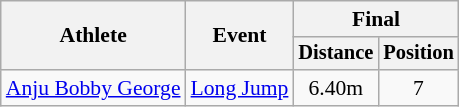<table class=wikitable style="font-size:90%">
<tr>
<th rowspan="2">Athlete</th>
<th rowspan="2">Event</th>
<th colspan="2">Final</th>
</tr>
<tr style="font-size:95%">
<th>Distance</th>
<th>Position</th>
</tr>
<tr style=text-align:center>
<td style=text-align:left><a href='#'>Anju Bobby George</a></td>
<td style="text-align:left"><a href='#'>Long Jump</a></td>
<td>6.40m</td>
<td>7</td>
</tr>
</table>
